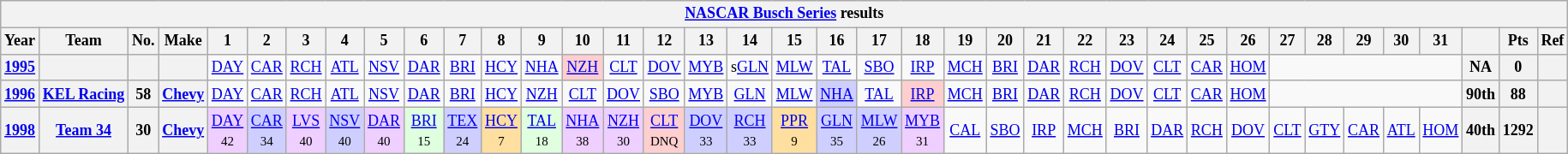<table class="wikitable" style="text-align:center; font-size:75%">
<tr>
<th colspan=42><a href='#'>NASCAR Busch Series</a> results</th>
</tr>
<tr>
<th>Year</th>
<th>Team</th>
<th>No.</th>
<th>Make</th>
<th>1</th>
<th>2</th>
<th>3</th>
<th>4</th>
<th>5</th>
<th>6</th>
<th>7</th>
<th>8</th>
<th>9</th>
<th>10</th>
<th>11</th>
<th>12</th>
<th>13</th>
<th>14</th>
<th>15</th>
<th>16</th>
<th>17</th>
<th>18</th>
<th>19</th>
<th>20</th>
<th>21</th>
<th>22</th>
<th>23</th>
<th>24</th>
<th>25</th>
<th>26</th>
<th>27</th>
<th>28</th>
<th>29</th>
<th>30</th>
<th>31</th>
<th></th>
<th>Pts</th>
<th>Ref</th>
</tr>
<tr>
<th><a href='#'>1995</a></th>
<th></th>
<th></th>
<th></th>
<td><a href='#'>DAY</a></td>
<td><a href='#'>CAR</a></td>
<td><a href='#'>RCH</a></td>
<td><a href='#'>ATL</a></td>
<td><a href='#'>NSV</a></td>
<td><a href='#'>DAR</a></td>
<td><a href='#'>BRI</a></td>
<td><a href='#'>HCY</a></td>
<td><a href='#'>NHA</a></td>
<td style="background:#FFCFCF;"><a href='#'>NZH</a><br></td>
<td><a href='#'>CLT</a></td>
<td><a href='#'>DOV</a></td>
<td><a href='#'>MYB</a></td>
<td>s<a href='#'>GLN</a></td>
<td><a href='#'>MLW</a></td>
<td><a href='#'>TAL</a></td>
<td><a href='#'>SBO</a></td>
<td><a href='#'>IRP</a></td>
<td><a href='#'>MCH</a></td>
<td><a href='#'>BRI</a></td>
<td><a href='#'>DAR</a></td>
<td><a href='#'>RCH</a></td>
<td><a href='#'>DOV</a></td>
<td><a href='#'>CLT</a></td>
<td><a href='#'>CAR</a></td>
<td><a href='#'>HOM</a></td>
<td colspan=5></td>
<th>NA</th>
<th>0</th>
<th></th>
</tr>
<tr>
<th><a href='#'>1996</a></th>
<th><a href='#'>KEL Racing</a></th>
<th>58</th>
<th><a href='#'>Chevy</a></th>
<td><a href='#'>DAY</a></td>
<td><a href='#'>CAR</a></td>
<td><a href='#'>RCH</a></td>
<td><a href='#'>ATL</a></td>
<td><a href='#'>NSV</a></td>
<td><a href='#'>DAR</a></td>
<td><a href='#'>BRI</a></td>
<td><a href='#'>HCY</a></td>
<td><a href='#'>NZH</a></td>
<td><a href='#'>CLT</a></td>
<td><a href='#'>DOV</a></td>
<td><a href='#'>SBO</a></td>
<td><a href='#'>MYB</a></td>
<td><a href='#'>GLN</a></td>
<td><a href='#'>MLW</a></td>
<td style="background:#CFCFFF;"><a href='#'>NHA</a><br></td>
<td><a href='#'>TAL</a></td>
<td style="background:#FFCFCF;"><a href='#'>IRP</a><br></td>
<td><a href='#'>MCH</a></td>
<td><a href='#'>BRI</a></td>
<td><a href='#'>DAR</a></td>
<td><a href='#'>RCH</a></td>
<td><a href='#'>DOV</a></td>
<td><a href='#'>CLT</a></td>
<td><a href='#'>CAR</a></td>
<td><a href='#'>HOM</a></td>
<td colspan=5></td>
<th>90th</th>
<th>88</th>
<th></th>
</tr>
<tr>
<th><a href='#'>1998</a></th>
<th><a href='#'>Team 34</a></th>
<th>30</th>
<th><a href='#'>Chevy</a></th>
<td style="background:#EFCFFF;"><a href='#'>DAY</a><br><small>42</small></td>
<td style="background:#CFCFFF;"><a href='#'>CAR</a><br><small>34</small></td>
<td style="background:#EFCFFF;"><a href='#'>LVS</a><br><small>40</small></td>
<td style="background:#CFCFFF;"><a href='#'>NSV</a><br><small>40</small></td>
<td style="background:#EFCFFF;"><a href='#'>DAR</a><br><small>40</small></td>
<td style="background:#DFFFDF;"><a href='#'>BRI</a><br><small>15</small></td>
<td style="background:#CFCFFF;"><a href='#'>TEX</a><br><small>24</small></td>
<td style="background:#FFDF9F;"><a href='#'>HCY</a><br><small>7</small></td>
<td style="background:#DFFFDF;"><a href='#'>TAL</a><br><small>18</small></td>
<td style="background:#EFCFFF;"><a href='#'>NHA</a><br><small>38</small></td>
<td style="background:#EFCFFF;"><a href='#'>NZH</a><br><small>30</small></td>
<td style="background:#FFCFCF;"><a href='#'>CLT</a><br><small>DNQ</small></td>
<td style="background:#CFCFFF;"><a href='#'>DOV</a><br><small>33</small></td>
<td style="background:#CFCFFF;"><a href='#'>RCH</a><br><small>33</small></td>
<td style="background:#FFDF9F;"><a href='#'>PPR</a><br><small>9</small></td>
<td style="background:#CFCFFF;"><a href='#'>GLN</a><br><small>35</small></td>
<td style="background:#CFCFFF;"><a href='#'>MLW</a><br><small>26</small></td>
<td style="background:#EFCFFF;"><a href='#'>MYB</a><br><small>31</small></td>
<td><a href='#'>CAL</a></td>
<td><a href='#'>SBO</a></td>
<td><a href='#'>IRP</a></td>
<td><a href='#'>MCH</a></td>
<td><a href='#'>BRI</a></td>
<td><a href='#'>DAR</a></td>
<td><a href='#'>RCH</a></td>
<td><a href='#'>DOV</a></td>
<td><a href='#'>CLT</a></td>
<td><a href='#'>GTY</a></td>
<td><a href='#'>CAR</a></td>
<td><a href='#'>ATL</a></td>
<td><a href='#'>HOM</a></td>
<th>40th</th>
<th>1292</th>
<th></th>
</tr>
</table>
